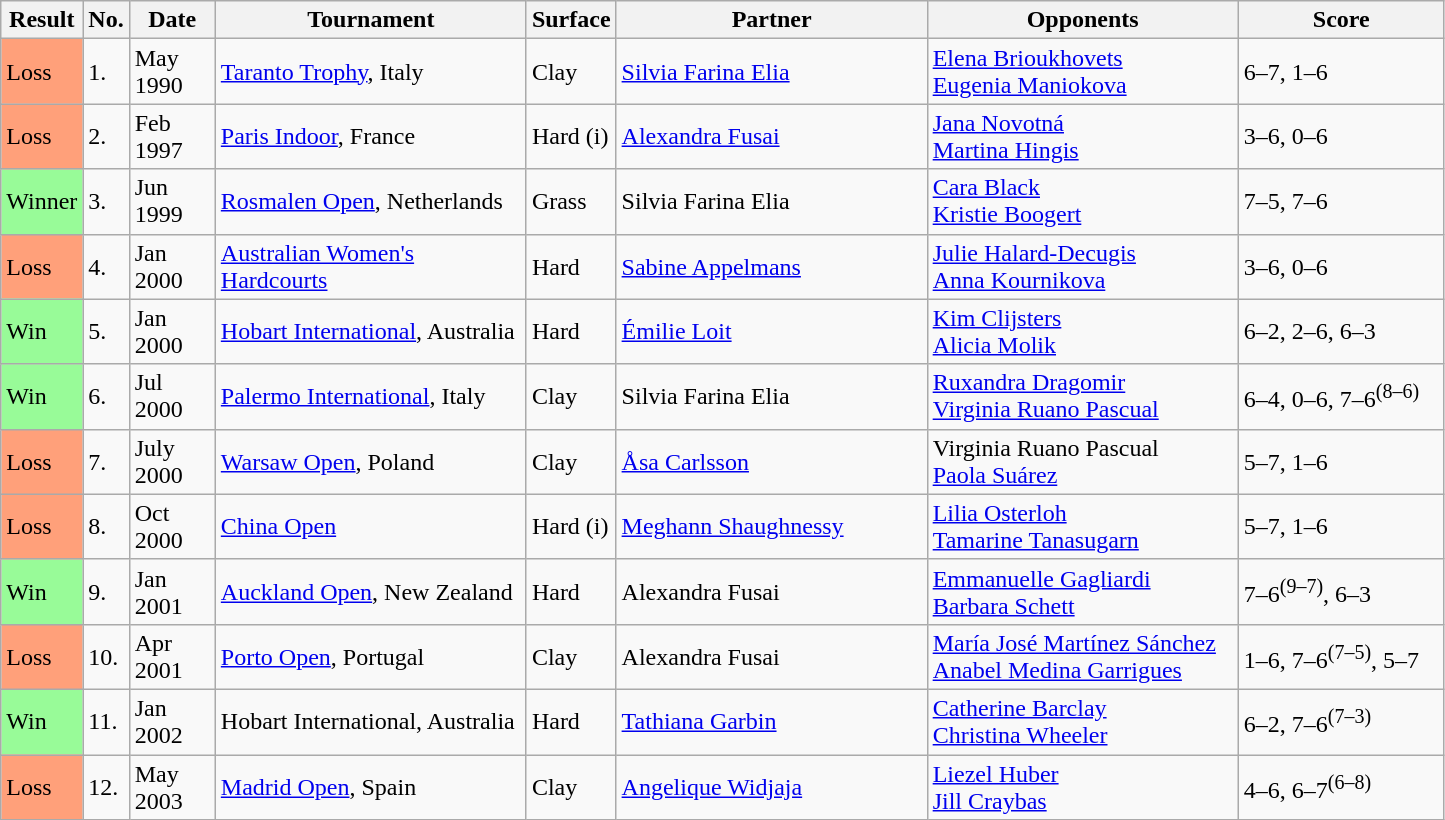<table class="sortable wikitable">
<tr>
<th>Result</th>
<th style="width:20px">No.</th>
<th style="width:50px">Date</th>
<th style="width:200px">Tournament</th>
<th style="width:50px">Surface</th>
<th style="width:200px">Partner</th>
<th style="width:200px">Opponents</th>
<th style="width:130px" class="unsortable">Score</th>
</tr>
<tr>
<td style="background:#ffa07a;">Loss</td>
<td>1.</td>
<td>May 1990</td>
<td><a href='#'>Taranto Trophy</a>, Italy</td>
<td>Clay</td>
<td> <a href='#'>Silvia Farina Elia</a></td>
<td> <a href='#'>Elena Brioukhovets</a> <br>  <a href='#'>Eugenia Maniokova</a></td>
<td>6–7, 1–6</td>
</tr>
<tr>
<td style="background:#ffa07a;">Loss</td>
<td>2.</td>
<td>Feb 1997</td>
<td><a href='#'>Paris Indoor</a>, France</td>
<td>Hard (i)</td>
<td> <a href='#'>Alexandra Fusai</a></td>
<td> <a href='#'>Jana Novotná</a> <br>  <a href='#'>Martina Hingis</a></td>
<td>3–6, 0–6</td>
</tr>
<tr>
<td bgcolor="98FB98">Winner</td>
<td>3.</td>
<td>Jun 1999</td>
<td><a href='#'>Rosmalen Open</a>, Netherlands</td>
<td>Grass</td>
<td> Silvia Farina Elia</td>
<td> <a href='#'>Cara Black</a> <br>  <a href='#'>Kristie Boogert</a></td>
<td>7–5, 7–6</td>
</tr>
<tr>
<td style="background:#ffa07a;">Loss</td>
<td>4.</td>
<td>Jan 2000</td>
<td><a href='#'>Australian Women's Hardcourts</a></td>
<td>Hard</td>
<td> <a href='#'>Sabine Appelmans</a></td>
<td> <a href='#'>Julie Halard-Decugis</a> <br>  <a href='#'>Anna Kournikova</a></td>
<td>3–6, 0–6</td>
</tr>
<tr>
<td style="background:#98fb98;">Win</td>
<td>5.</td>
<td>Jan 2000</td>
<td><a href='#'>Hobart International</a>, Australia</td>
<td>Hard</td>
<td> <a href='#'>Émilie Loit</a></td>
<td> <a href='#'>Kim Clijsters</a> <br>  <a href='#'>Alicia Molik</a></td>
<td>6–2, 2–6, 6–3</td>
</tr>
<tr>
<td style="background:#98fb98;">Win</td>
<td>6.</td>
<td>Jul 2000</td>
<td><a href='#'>Palermo International</a>, Italy</td>
<td>Clay</td>
<td> Silvia Farina Elia</td>
<td> <a href='#'>Ruxandra Dragomir</a> <br>  <a href='#'>Virginia Ruano Pascual</a></td>
<td>6–4, 0–6, 7–6<sup>(8–6)</sup></td>
</tr>
<tr>
<td style="background:#ffa07a;">Loss</td>
<td>7.</td>
<td>July 2000</td>
<td><a href='#'>Warsaw Open</a>, Poland</td>
<td>Clay</td>
<td> <a href='#'>Åsa Carlsson</a></td>
<td> Virginia Ruano Pascual <br>  <a href='#'>Paola Suárez</a></td>
<td>5–7, 1–6</td>
</tr>
<tr>
<td style="background:#ffa07a;">Loss</td>
<td>8.</td>
<td>Oct 2000</td>
<td><a href='#'>China Open</a></td>
<td>Hard (i)</td>
<td> <a href='#'>Meghann Shaughnessy</a></td>
<td> <a href='#'>Lilia Osterloh</a> <br>  <a href='#'>Tamarine Tanasugarn</a></td>
<td>5–7, 1–6</td>
</tr>
<tr>
<td style="background:#98fb98;">Win</td>
<td>9.</td>
<td>Jan 2001</td>
<td><a href='#'>Auckland Open</a>, New Zealand</td>
<td>Hard</td>
<td> Alexandra Fusai</td>
<td> <a href='#'>Emmanuelle Gagliardi</a> <br>  <a href='#'>Barbara Schett</a></td>
<td>7–6<sup>(9–7)</sup>, 6–3</td>
</tr>
<tr>
<td style="background:#ffa07a;">Loss</td>
<td>10.</td>
<td>Apr 2001</td>
<td><a href='#'>Porto Open</a>, Portugal</td>
<td>Clay</td>
<td> Alexandra Fusai</td>
<td> <a href='#'>María José Martínez Sánchez</a> <br>  <a href='#'>Anabel Medina Garrigues</a></td>
<td>1–6, 7–6<sup>(7–5)</sup>, 5–7</td>
</tr>
<tr>
<td style="background:#98fb98;">Win</td>
<td>11.</td>
<td>Jan 2002</td>
<td>Hobart International, Australia</td>
<td>Hard</td>
<td> <a href='#'>Tathiana Garbin</a></td>
<td> <a href='#'>Catherine Barclay</a> <br>  <a href='#'>Christina Wheeler</a></td>
<td>6–2, 7–6<sup>(7–3)</sup></td>
</tr>
<tr>
<td style="background:#ffa07a;">Loss</td>
<td>12.</td>
<td>May 2003</td>
<td><a href='#'>Madrid Open</a>, Spain</td>
<td>Clay</td>
<td> <a href='#'>Angelique Widjaja</a></td>
<td> <a href='#'>Liezel Huber</a> <br>  <a href='#'>Jill Craybas</a></td>
<td>4–6, 6–7<sup>(6–8)</sup></td>
</tr>
</table>
